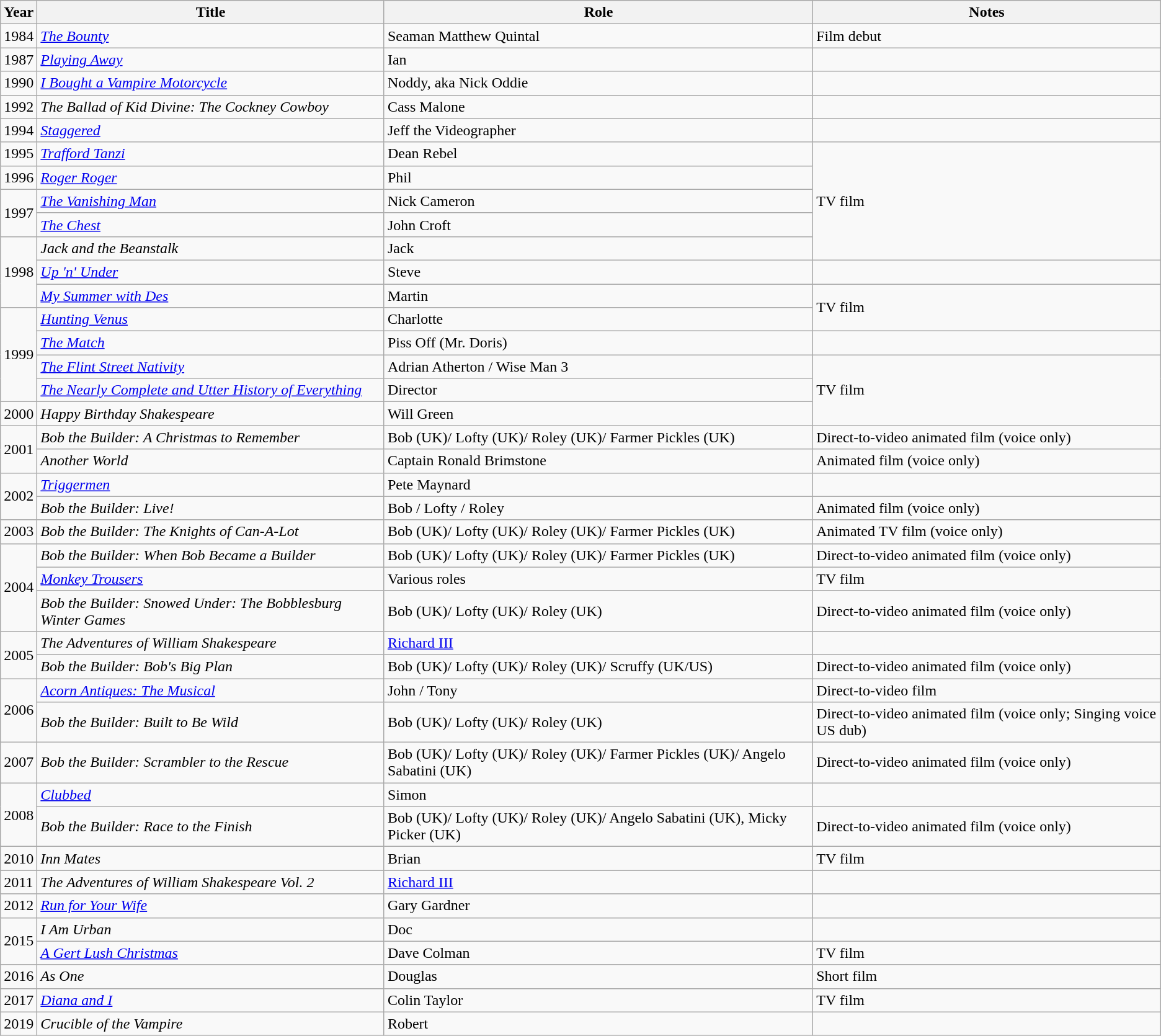<table class="wikitable">
<tr>
<th>Year</th>
<th>Title</th>
<th>Role</th>
<th>Notes</th>
</tr>
<tr>
<td>1984</td>
<td><em><a href='#'>The Bounty</a></em></td>
<td>Seaman Matthew Quintal</td>
<td>Film debut</td>
</tr>
<tr>
<td>1987</td>
<td><em><a href='#'>Playing Away</a></em></td>
<td>Ian</td>
<td></td>
</tr>
<tr>
<td>1990</td>
<td><em><a href='#'>I Bought a Vampire Motorcycle</a></em></td>
<td>Noddy, aka Nick Oddie</td>
<td></td>
</tr>
<tr>
<td>1992</td>
<td><em>The Ballad of Kid Divine: The Cockney Cowboy</em></td>
<td>Cass Malone</td>
<td></td>
</tr>
<tr>
<td>1994</td>
<td><em><a href='#'>Staggered</a></em></td>
<td>Jeff the Videographer</td>
<td></td>
</tr>
<tr>
<td>1995</td>
<td><em><a href='#'>Trafford Tanzi</a></em></td>
<td>Dean Rebel</td>
<td rowspan="5">TV film</td>
</tr>
<tr>
<td>1996</td>
<td><em><a href='#'>Roger Roger</a></em></td>
<td>Phil</td>
</tr>
<tr>
<td rowspan=2>1997</td>
<td><em><a href='#'>The Vanishing Man</a></em></td>
<td>Nick Cameron</td>
</tr>
<tr>
<td><em><a href='#'>The Chest</a></em></td>
<td>John Croft</td>
</tr>
<tr>
<td rowspan=3>1998</td>
<td><em>Jack and the Beanstalk</em></td>
<td>Jack</td>
</tr>
<tr>
<td><em><a href='#'>Up 'n' Under</a></em></td>
<td>Steve</td>
<td></td>
</tr>
<tr>
<td><em><a href='#'>My Summer with Des</a></em></td>
<td>Martin</td>
<td rowspan="2">TV film</td>
</tr>
<tr>
<td rowspan=4>1999</td>
<td><em><a href='#'>Hunting Venus</a></em></td>
<td>Charlotte</td>
</tr>
<tr>
<td><em><a href='#'>The Match</a></em></td>
<td>Piss Off (Mr. Doris)</td>
<td></td>
</tr>
<tr>
<td><em><a href='#'>The Flint Street Nativity</a></em></td>
<td>Adrian Atherton / Wise Man 3</td>
<td rowspan="3">TV film</td>
</tr>
<tr>
<td><em><a href='#'>The Nearly Complete and Utter History of Everything</a></em></td>
<td>Director</td>
</tr>
<tr>
<td>2000</td>
<td><em>Happy Birthday Shakespeare</em></td>
<td>Will Green</td>
</tr>
<tr>
<td rowspan=2>2001</td>
<td><em>Bob the Builder: A Christmas to Remember</em></td>
<td>Bob (UK)/ Lofty (UK)/ Roley (UK)/ Farmer Pickles (UK)</td>
<td>Direct-to-video animated film (voice only)</td>
</tr>
<tr>
<td><em>Another World</em></td>
<td>Captain Ronald Brimstone</td>
<td>Animated film (voice only)</td>
</tr>
<tr>
<td rowspan=2>2002</td>
<td><em><a href='#'>Triggermen</a></em></td>
<td>Pete Maynard</td>
<td></td>
</tr>
<tr>
<td><em>Bob the Builder: Live!</em></td>
<td>Bob / Lofty / Roley</td>
<td>Animated film (voice only)</td>
</tr>
<tr>
<td>2003</td>
<td><em>Bob the Builder: The Knights of Can-A-Lot</em></td>
<td>Bob (UK)/ Lofty (UK)/ Roley (UK)/ Farmer Pickles (UK)</td>
<td>Animated TV film (voice only)</td>
</tr>
<tr>
<td rowspan=3>2004</td>
<td><em>Bob the Builder: When Bob Became a Builder</em></td>
<td>Bob (UK)/ Lofty (UK)/ Roley (UK)/ Farmer Pickles (UK)</td>
<td>Direct-to-video animated film (voice only)</td>
</tr>
<tr>
<td><em><a href='#'>Monkey Trousers</a></em></td>
<td>Various roles</td>
<td>TV film</td>
</tr>
<tr>
<td><em>Bob the Builder: Snowed Under: The Bobblesburg Winter Games</em></td>
<td>Bob (UK)/ Lofty (UK)/ Roley (UK)</td>
<td>Direct-to-video animated film (voice only)</td>
</tr>
<tr>
<td rowspan=2>2005</td>
<td><em>The Adventures of William Shakespeare</em></td>
<td><a href='#'>Richard III</a></td>
<td></td>
</tr>
<tr>
<td><em>Bob the Builder: Bob's Big Plan</em></td>
<td>Bob (UK)/ Lofty (UK)/ Roley (UK)/ Scruffy (UK/US)</td>
<td>Direct-to-video animated film (voice only)</td>
</tr>
<tr>
<td rowspan=2>2006</td>
<td><em><a href='#'>Acorn Antiques: The Musical</a></em></td>
<td>John / Tony</td>
<td>Direct-to-video film</td>
</tr>
<tr>
<td><em>Bob the Builder: Built to Be Wild</em></td>
<td>Bob (UK)/ Lofty (UK)/ Roley (UK)</td>
<td>Direct-to-video animated film (voice only; Singing voice US dub)</td>
</tr>
<tr>
<td>2007</td>
<td><em>Bob the Builder: Scrambler to the Rescue</em></td>
<td>Bob (UK)/ Lofty (UK)/ Roley (UK)/ Farmer Pickles (UK)/ Angelo Sabatini (UK)</td>
<td>Direct-to-video animated film (voice only)</td>
</tr>
<tr>
<td rowspan=2>2008</td>
<td><em><a href='#'>Clubbed</a></em></td>
<td>Simon</td>
<td></td>
</tr>
<tr>
<td><em>Bob the Builder: Race to the Finish</em></td>
<td>Bob (UK)/ Lofty (UK)/ Roley (UK)/ Angelo Sabatini (UK), Micky Picker (UK)</td>
<td>Direct-to-video animated film (voice only)</td>
</tr>
<tr>
<td>2010</td>
<td><em>Inn Mates</em></td>
<td>Brian</td>
<td>TV film</td>
</tr>
<tr>
<td>2011</td>
<td><em>The Adventures of William Shakespeare Vol. 2</em></td>
<td><a href='#'>Richard III</a></td>
<td></td>
</tr>
<tr>
<td>2012</td>
<td><em><a href='#'>Run for Your Wife</a></em></td>
<td>Gary Gardner</td>
<td></td>
</tr>
<tr>
<td rowspan=2>2015</td>
<td><em>I Am Urban</em></td>
<td>Doc</td>
<td></td>
</tr>
<tr>
<td><em><a href='#'>A Gert Lush Christmas</a></em></td>
<td>Dave Colman</td>
<td>TV film</td>
</tr>
<tr>
<td>2016</td>
<td><em>As One</em></td>
<td>Douglas</td>
<td>Short film</td>
</tr>
<tr>
<td>2017</td>
<td><em><a href='#'>Diana and I</a></em></td>
<td>Colin Taylor</td>
<td>TV film</td>
</tr>
<tr>
<td>2019</td>
<td><em>Crucible of the Vampire</em></td>
<td>Robert</td>
<td></td>
</tr>
</table>
